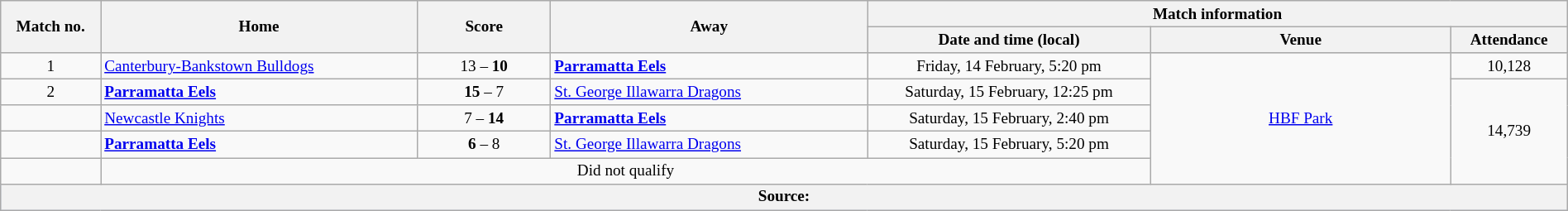<table class="wikitable" style="font-size:80%; text-align:center; width:100%;">
<tr>
<th rowspan="2" style="width:6%;">Match no.</th>
<th rowspan="2" style="width:19%;">Home</th>
<th rowspan="2" style="width:8%;">Score</th>
<th rowspan="2" style="width:19%;">Away</th>
<th colspan=6>Match information</th>
</tr>
<tr style="background:#ccc;">
<th width=17%>Date and time (local)</th>
<th width=18%>Venue</th>
<th width=7%>Attendance</th>
</tr>
<tr>
<td>1</td>
<td style="text-align:left;"> <a href='#'>Canterbury-Bankstown Bulldogs</a></td>
<td>13 – <strong>10</strong></td>
<td style="text-align:left;"><strong> <a href='#'>Parramatta Eels</a></strong></td>
<td>Friday, 14 February, 5:20 pm</td>
<td rowspan=5><a href='#'>HBF Park</a></td>
<td rowspan=1>10,128</td>
</tr>
<tr>
<td>2</td>
<td style="text-align:left;"><strong> <a href='#'>Parramatta Eels</a></strong></td>
<td><strong>15</strong> – 7</td>
<td style="text-align:left;"> <a href='#'>St. George Illawarra Dragons</a></td>
<td>Saturday, 15 February, 12:25 pm</td>
<td rowspan=4>14,739</td>
</tr>
<tr>
<td></td>
<td style="text-align:left;"> <a href='#'>Newcastle Knights</a></td>
<td>7 – <strong>14</strong></td>
<td style="text-align:left;"><strong> <a href='#'>Parramatta Eels</a></strong></td>
<td>Saturday, 15 February, 2:40 pm</td>
</tr>
<tr>
<td></td>
<td style="text-align:left;"><strong> <a href='#'>Parramatta Eels</a></strong></td>
<td><strong>6</strong> – 8</td>
<td style="text-align:left;"> <a href='#'>St. George Illawarra Dragons</a></td>
<td>Saturday, 15 February, 5:20 pm</td>
</tr>
<tr>
<td></td>
<td colspan="4">Did not qualify</td>
</tr>
<tr style="background:#c1d8ff;">
<th colspan=12>Source:</th>
</tr>
</table>
